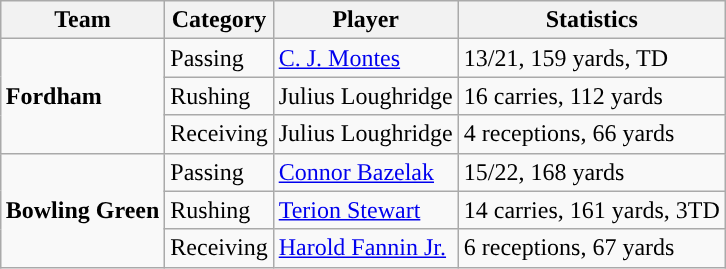<table class="wikitable" style="float: right;">
<tr>
<th>Team</th>
<th>Category</th>
<th>Player</th>
<th>Statistics</th>
</tr>
<tr>
<td rowspan=3><strong>Fordham</strong></td>
<td>Passing</td>
<td><a href='#'>C. J. Montes</a></td>
<td>13/21, 159 yards, TD</td>
</tr>
<tr>
<td>Rushing</td>
<td>Julius Loughridge</td>
<td>16 carries, 112 yards</td>
</tr>
<tr>
<td>Receiving</td>
<td>Julius Loughridge</td>
<td>4 receptions, 66 yards</td>
</tr>
<tr>
<td rowspan=3><strong>Bowling Green</strong></td>
<td>Passing</td>
<td><a href='#'>Connor Bazelak</a></td>
<td>15/22, 168 yards</td>
</tr>
<tr>
<td>Rushing</td>
<td><a href='#'>Terion Stewart</a></td>
<td>14 carries, 161 yards, 3TD</td>
</tr>
<tr>
<td>Receiving</td>
<td><a href='#'>Harold Fannin Jr.</a></td>
<td>6 receptions, 67 yards</td>
</tr>
</table>
